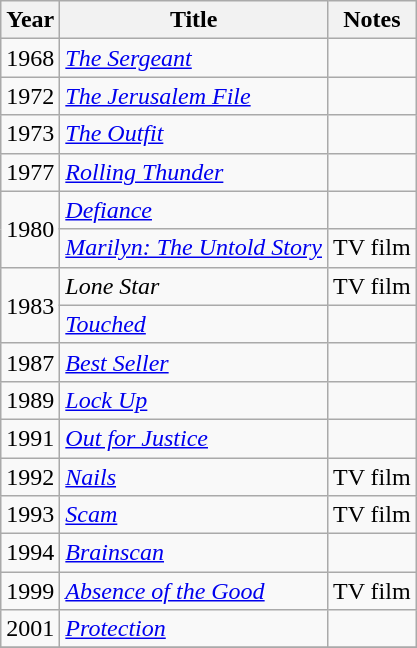<table class="wikitable sortable">
<tr>
<th>Year</th>
<th>Title</th>
<th class="unsortable">Notes</th>
</tr>
<tr>
<td>1968</td>
<td><em><a href='#'>The Sergeant</a></em></td>
<td></td>
</tr>
<tr>
<td>1972</td>
<td><em><a href='#'>The Jerusalem File</a></em></td>
<td></td>
</tr>
<tr>
<td>1973</td>
<td><em><a href='#'>The Outfit</a></em></td>
<td></td>
</tr>
<tr>
<td>1977</td>
<td><em><a href='#'>Rolling Thunder</a></em></td>
<td></td>
</tr>
<tr>
<td rowspan=2>1980</td>
<td><em><a href='#'>Defiance</a></em></td>
<td></td>
</tr>
<tr>
<td><em><a href='#'>Marilyn: The Untold Story</a></em></td>
<td>TV film</td>
</tr>
<tr>
<td rowspan=2>1983</td>
<td><em>Lone Star</em></td>
<td>TV film</td>
</tr>
<tr>
<td><em><a href='#'>Touched</a></em></td>
<td></td>
</tr>
<tr>
<td>1987</td>
<td><em><a href='#'>Best Seller</a></em></td>
<td></td>
</tr>
<tr>
<td>1989</td>
<td><em><a href='#'>Lock Up</a></em></td>
<td></td>
</tr>
<tr>
<td>1991</td>
<td><em><a href='#'>Out for Justice</a></em></td>
<td></td>
</tr>
<tr>
<td>1992</td>
<td><em><a href='#'>Nails</a></em></td>
<td>TV film</td>
</tr>
<tr>
<td>1993</td>
<td><em><a href='#'>Scam</a></em></td>
<td>TV film</td>
</tr>
<tr>
<td>1994</td>
<td><em><a href='#'>Brainscan</a></em></td>
<td></td>
</tr>
<tr>
<td>1999</td>
<td><em><a href='#'>Absence of the Good</a></em></td>
<td>TV film</td>
</tr>
<tr>
<td>2001</td>
<td><em><a href='#'>Protection</a></em></td>
<td></td>
</tr>
<tr>
</tr>
</table>
